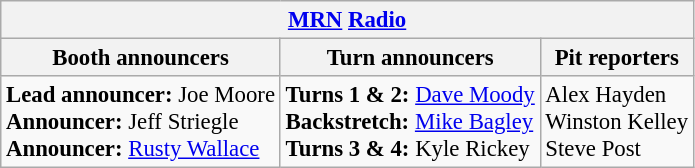<table class="wikitable" style="font-size: 95%;">
<tr>
<th colspan="3"><a href='#'>MRN</a> <a href='#'>Radio</a></th>
</tr>
<tr>
<th>Booth announcers</th>
<th>Turn announcers</th>
<th>Pit reporters</th>
</tr>
<tr>
<td><strong>Lead announcer:</strong> Joe Moore<br><strong>Announcer:</strong> Jeff Striegle<br><strong>Announcer:</strong> <a href='#'>Rusty Wallace</a></td>
<td><strong>Turns 1 & 2:</strong> <a href='#'>Dave Moody</a><br><strong>Backstretch:</strong> <a href='#'>Mike Bagley</a><br><strong>Turns 3 & 4:</strong> Kyle Rickey</td>
<td>Alex Hayden<br>Winston Kelley<br>Steve Post</td>
</tr>
</table>
